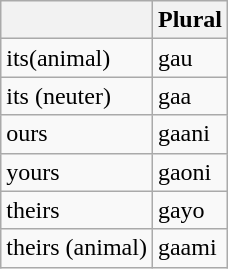<table class="wikitable">
<tr>
<th></th>
<th>Plural</th>
</tr>
<tr>
<td>its(animal)</td>
<td>gau</td>
</tr>
<tr>
<td>its (neuter)</td>
<td>gaa</td>
</tr>
<tr>
<td>ours</td>
<td>gaani</td>
</tr>
<tr>
<td>yours</td>
<td>gaoni</td>
</tr>
<tr>
<td>theirs</td>
<td>gayo</td>
</tr>
<tr>
<td>theirs (animal)</td>
<td>gaami</td>
</tr>
</table>
